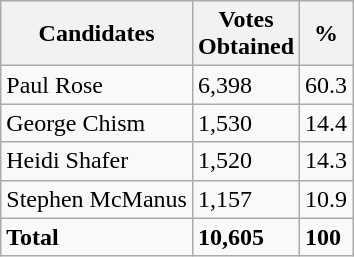<table class="wikitable">
<tr>
<th>Candidates</th>
<th>Votes<br>Obtained</th>
<th>%</th>
</tr>
<tr>
<td>Paul Rose</td>
<td>6,398</td>
<td>60.3</td>
</tr>
<tr>
<td>George Chism</td>
<td>1,530</td>
<td>14.4</td>
</tr>
<tr>
<td>Heidi Shafer</td>
<td>1,520</td>
<td>14.3</td>
</tr>
<tr>
<td>Stephen McManus</td>
<td>1,157</td>
<td>10.9</td>
</tr>
<tr>
<td><strong>Total</strong></td>
<td><strong>10,605</strong></td>
<td><strong>100</strong></td>
</tr>
</table>
